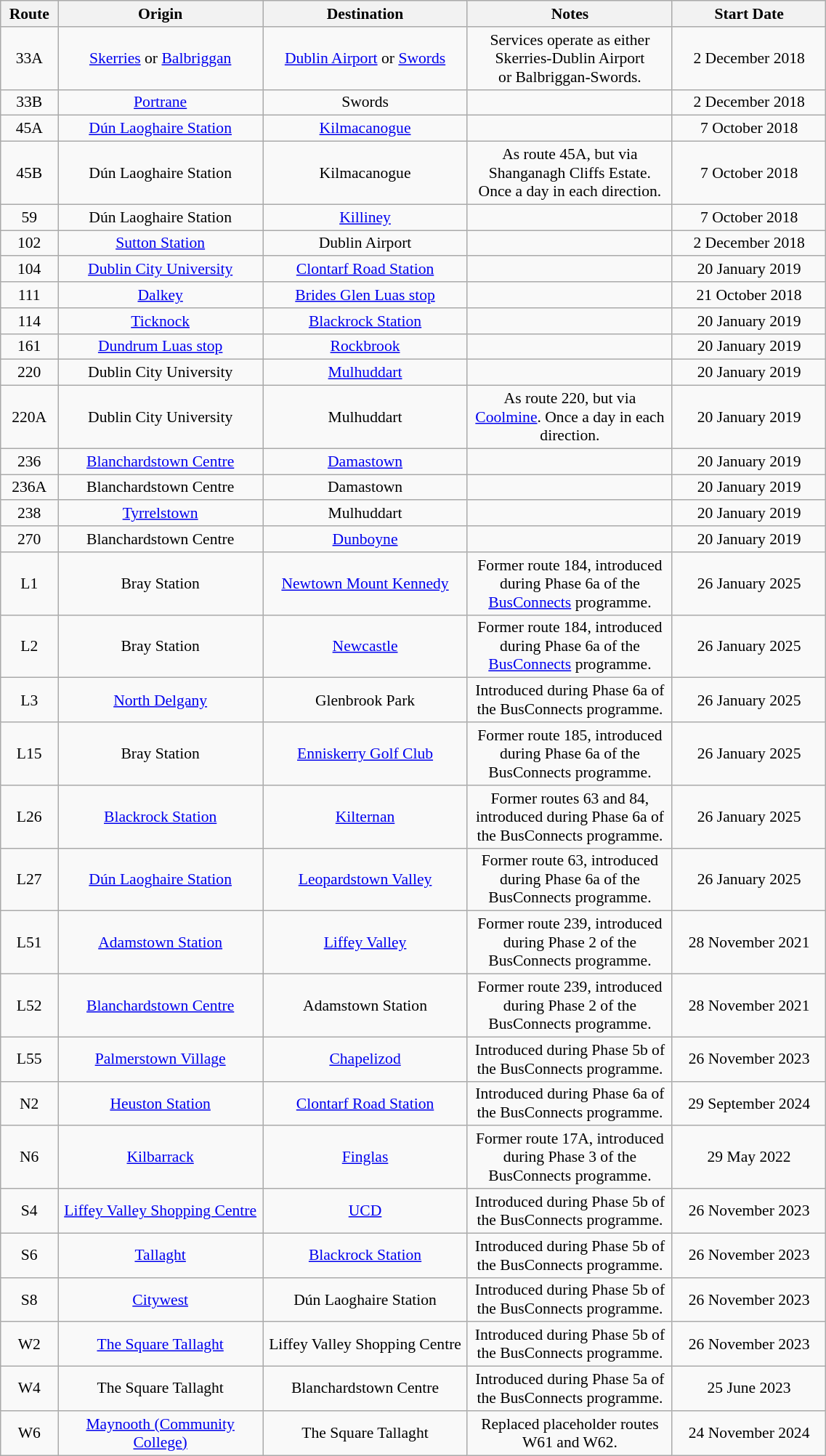<table class="wikitable" style="font-size: 90%; text-align:center" width="60%">
<tr>
<th width="5%">Route</th>
<th width="20%">Origin</th>
<th width="20%">Destination</th>
<th width="20%">Notes</th>
<th width="15%">Start Date</th>
</tr>
<tr>
<td>33A</td>
<td><a href='#'>Skerries</a> or <a href='#'>Balbriggan</a></td>
<td><a href='#'>Dublin Airport</a> or <a href='#'>Swords</a></td>
<td>Services operate as either <br> Skerries-Dublin Airport <br> or Balbriggan-Swords.</td>
<td>2 December 2018</td>
</tr>
<tr>
<td>33B</td>
<td><a href='#'>Portrane</a></td>
<td>Swords</td>
<td></td>
<td>2 December 2018</td>
</tr>
<tr>
<td>45A</td>
<td><a href='#'>Dún Laoghaire Station</a></td>
<td><a href='#'>Kilmacanogue</a></td>
<td></td>
<td>7 October 2018</td>
</tr>
<tr>
<td>45B</td>
<td>Dún Laoghaire Station</td>
<td>Kilmacanogue</td>
<td>As route 45A, but via Shanganagh Cliffs Estate. Once a day in each direction.</td>
<td>7 October 2018</td>
</tr>
<tr>
<td>59</td>
<td>Dún Laoghaire Station</td>
<td><a href='#'>Killiney</a></td>
<td></td>
<td>7 October 2018</td>
</tr>
<tr>
<td>102</td>
<td><a href='#'>Sutton Station</a></td>
<td>Dublin Airport</td>
<td></td>
<td>2 December 2018</td>
</tr>
<tr>
<td>104</td>
<td><a href='#'>Dublin City University</a></td>
<td><a href='#'>Clontarf Road Station</a></td>
<td></td>
<td>20 January 2019</td>
</tr>
<tr>
<td>111</td>
<td><a href='#'>Dalkey</a></td>
<td><a href='#'>Brides Glen Luas stop</a></td>
<td></td>
<td>21 October 2018</td>
</tr>
<tr>
<td>114</td>
<td><a href='#'>Ticknock</a></td>
<td><a href='#'>Blackrock Station</a></td>
<td></td>
<td>20 January 2019</td>
</tr>
<tr>
<td>161</td>
<td><a href='#'>Dundrum Luas stop</a></td>
<td><a href='#'>Rockbrook</a></td>
<td></td>
<td>20 January 2019</td>
</tr>
<tr>
<td>220</td>
<td>Dublin City University</td>
<td><a href='#'>Mulhuddart</a></td>
<td></td>
<td>20 January 2019</td>
</tr>
<tr>
<td>220A</td>
<td>Dublin City University</td>
<td>Mulhuddart</td>
<td>As route 220, but via <a href='#'>Coolmine</a>. Once a day in each direction.</td>
<td>20 January 2019</td>
</tr>
<tr>
<td>236</td>
<td><a href='#'>Blanchardstown Centre</a></td>
<td><a href='#'>Damastown</a></td>
<td></td>
<td>20 January 2019</td>
</tr>
<tr>
<td>236A</td>
<td>Blanchardstown Centre</td>
<td>Damastown</td>
<td></td>
<td>20 January 2019</td>
</tr>
<tr>
<td>238</td>
<td><a href='#'>Tyrrelstown</a></td>
<td>Mulhuddart</td>
<td></td>
<td>20 January 2019</td>
</tr>
<tr>
<td>270</td>
<td>Blanchardstown Centre</td>
<td><a href='#'>Dunboyne</a></td>
<td></td>
<td>20 January 2019</td>
</tr>
<tr>
<td>L1</td>
<td>Bray Station</td>
<td><a href='#'>Newtown Mount Kennedy</a></td>
<td>Former route 184, introduced during Phase 6a of the <a href='#'>BusConnects</a> programme.</td>
<td>26 January 2025</td>
</tr>
<tr>
<td>L2</td>
<td>Bray Station</td>
<td><a href='#'>Newcastle</a></td>
<td>Former route 184, introduced during Phase 6a of the <a href='#'>BusConnects</a> programme.</td>
<td>26 January 2025</td>
</tr>
<tr>
<td>L3</td>
<td><a href='#'>North Delgany</a></td>
<td>Glenbrook Park</td>
<td>Introduced during Phase 6a of the BusConnects programme.</td>
<td>26 January 2025</td>
</tr>
<tr>
<td>L15</td>
<td>Bray Station</td>
<td><a href='#'>Enniskerry Golf Club</a></td>
<td>Former route 185, introduced during Phase 6a of the BusConnects programme.</td>
<td>26 January 2025</td>
</tr>
<tr>
<td>L26</td>
<td><a href='#'>Blackrock Station</a></td>
<td><a href='#'>Kilternan</a></td>
<td>Former routes 63 and 84, introduced during Phase 6a of the BusConnects programme.</td>
<td>26 January 2025</td>
</tr>
<tr>
<td>L27</td>
<td><a href='#'>Dún Laoghaire Station</a></td>
<td><a href='#'>Leopardstown Valley</a></td>
<td>Former route 63, introduced during Phase 6a of the BusConnects programme.</td>
<td>26 January 2025</td>
</tr>
<tr>
<td>L51</td>
<td><a href='#'>Adamstown Station</a></td>
<td><a href='#'>Liffey Valley</a></td>
<td>Former route 239, introduced during Phase 2 of the BusConnects programme.</td>
<td>28 November 2021</td>
</tr>
<tr>
<td>L52</td>
<td><a href='#'>Blanchardstown Centre</a></td>
<td>Adamstown Station</td>
<td>Former route 239, introduced during Phase 2 of the BusConnects programme.</td>
<td>28 November 2021</td>
</tr>
<tr>
<td>L55</td>
<td><a href='#'>Palmerstown Village</a></td>
<td><a href='#'>Chapelizod</a></td>
<td>Introduced during Phase 5b of the BusConnects programme.</td>
<td>26 November 2023</td>
</tr>
<tr N2>
<td>N2</td>
<td><a href='#'>Heuston Station</a></td>
<td><a href='#'>Clontarf Road Station</a></td>
<td>Introduced during Phase 6a of the BusConnects programme.</td>
<td>29 September 2024</td>
</tr>
<tr>
<td>N6</td>
<td><a href='#'>Kilbarrack</a></td>
<td><a href='#'>Finglas</a></td>
<td>Former route 17A, introduced during Phase 3 of the BusConnects programme.</td>
<td>29 May 2022</td>
</tr>
<tr>
<td>S4</td>
<td><a href='#'>Liffey Valley Shopping Centre</a></td>
<td><a href='#'>UCD</a></td>
<td>Introduced during Phase 5b of the BusConnects programme.</td>
<td>26 November 2023</td>
</tr>
<tr>
<td>S6</td>
<td><a href='#'>Tallaght</a></td>
<td><a href='#'>Blackrock Station</a></td>
<td>Introduced during Phase 5b of the BusConnects programme.</td>
<td>26 November 2023</td>
</tr>
<tr>
<td>S8</td>
<td><a href='#'>Citywest</a></td>
<td>Dún Laoghaire Station</td>
<td>Introduced during Phase 5b of the BusConnects programme.</td>
<td>26 November 2023</td>
</tr>
<tr>
<td>W2</td>
<td><a href='#'>The Square Tallaght</a></td>
<td>Liffey Valley Shopping Centre</td>
<td>Introduced during Phase 5b of the BusConnects programme.</td>
<td>26 November 2023</td>
</tr>
<tr>
<td>W4</td>
<td>The Square Tallaght</td>
<td>Blanchardstown Centre</td>
<td>Introduced during Phase 5a of the BusConnects programme.</td>
<td>25 June 2023</td>
</tr>
<tr>
<td>W6</td>
<td><a href='#'>Maynooth (Community College)</a></td>
<td>The Square Tallaght</td>
<td>Replaced placeholder routes W61 and W62.</td>
<td>24 November 2024</td>
</tr>
</table>
